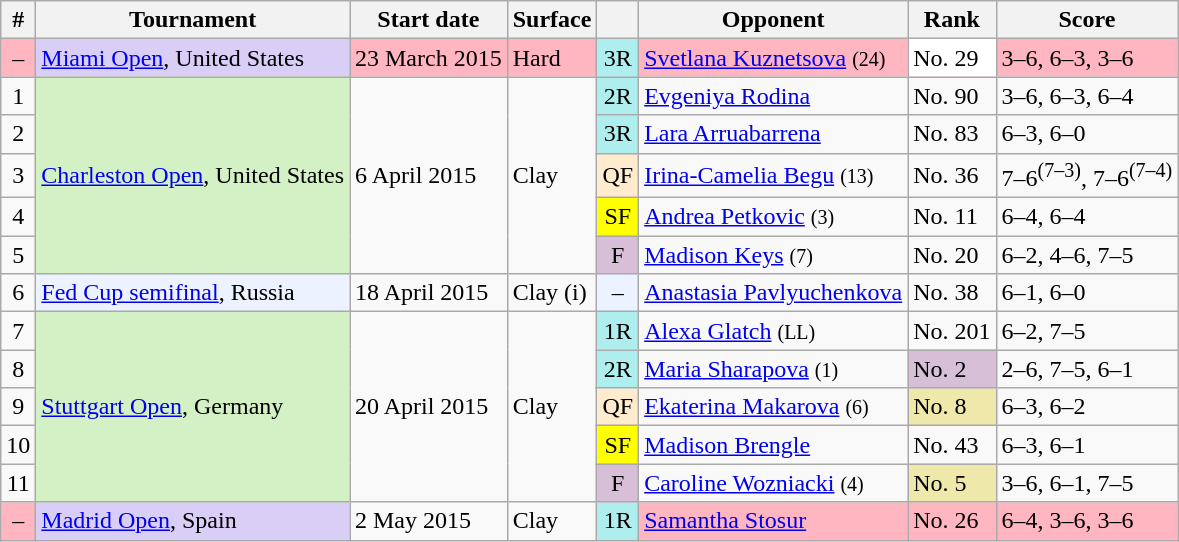<table class="wikitable sortable nowrap">
<tr>
<th scope="col">#</th>
<th scope="col">Tournament</th>
<th scope="col">Start date</th>
<th scope="col">Surface</th>
<th scope="col"></th>
<th scope="col">Opponent</th>
<th scope="col">Rank</th>
<th class="unsortable" scope="col">Score</th>
</tr>
<tr bgcolor="lightpink">
<td align="center">–</td>
<td bgcolor="#d8cef6"><a href='#'>Miami Open</a>, United States</td>
<td>23 March 2015</td>
<td>Hard</td>
<td bgcolor="afeeee" align="center">3R</td>
<td> <a href='#'>Svetlana Kuznetsova</a> <small>(24)</small></td>
<td align="left" bgcolor=white>No. 29</td>
<td>3–6, 6–3, 3–6</td>
</tr>
<tr>
<td align="center">1</td>
<td rowspan="5" bgcolor="#D4F1C5"><a href='#'>Charleston Open</a>, United States</td>
<td rowspan="5">6 April 2015</td>
<td rowspan="5">Clay</td>
<td bgcolor=afeeee align="center">2R</td>
<td> <a href='#'>Evgeniya Rodina</a></td>
<td>No. 90</td>
<td>3–6, 6–3, 6–4</td>
</tr>
<tr>
<td align="center">2</td>
<td bgcolor=afeeee align="center">3R</td>
<td> <a href='#'>Lara Arruabarrena</a></td>
<td>No. 83</td>
<td>6–3, 6–0</td>
</tr>
<tr>
<td align="center">3</td>
<td bgcolor=ffebcd align="center">QF</td>
<td> <a href='#'>Irina-Camelia Begu</a> <small>(13)</small></td>
<td>No. 36</td>
<td>7–6<sup>(7–3)</sup>, 7–6<sup>(7–4)</sup></td>
</tr>
<tr>
<td align="center">4</td>
<td bgcolor=yellow align="center">SF</td>
<td> <a href='#'>Andrea Petkovic</a> <small>(3)</small></td>
<td>No. 11</td>
<td>6–4, 6–4</td>
</tr>
<tr>
<td align="center">5</td>
<td bgcolor=thistle align="center">F</td>
<td> <a href='#'>Madison Keys</a> <small>(7)</small></td>
<td>No. 20</td>
<td>6–2, 4–6, 7–5</td>
</tr>
<tr>
<td align="center">6</td>
<td bgcolor="#ECF2FF"><a href='#'>Fed Cup semifinal</a>, Russia</td>
<td>18 April 2015</td>
<td>Clay (i)</td>
<td bgcolor="#ECF2FF" align="center">–</td>
<td> <a href='#'>Anastasia Pavlyuchenkova</a></td>
<td>No. 38</td>
<td>6–1, 6–0</td>
</tr>
<tr>
<td align="center">7</td>
<td rowspan="5" bgcolor="#D4F1C5"><a href='#'>Stuttgart Open</a>, Germany</td>
<td rowspan="5">20 April 2015</td>
<td rowspan="5">Clay</td>
<td bgcolor=afeeee align="center">1R</td>
<td> <a href='#'>Alexa Glatch</a> <small>(LL)</small></td>
<td>No. 201</td>
<td>6–2, 7–5</td>
</tr>
<tr>
<td align="center">8</td>
<td bgcolor=afeeee align="center">2R</td>
<td> <a href='#'>Maria Sharapova</a> <small>(1)</small></td>
<td bgcolor=thistle>No. 2</td>
<td>2–6, 7–5, 6–1</td>
</tr>
<tr>
<td align="center">9</td>
<td bgcolor=ffebcd align="center">QF</td>
<td> <a href='#'>Ekaterina Makarova</a> <small>(6)</small></td>
<td bgcolor=eee8aa>No. 8</td>
<td>6–3, 6–2</td>
</tr>
<tr>
<td align="center">10</td>
<td bgcolor=yellow align="center">SF</td>
<td> <a href='#'>Madison Brengle</a></td>
<td>No. 43</td>
<td>6–3, 6–1</td>
</tr>
<tr>
<td align="center">11</td>
<td bgcolor=thistle align="center">F</td>
<td> <a href='#'>Caroline Wozniacki</a> <small>(4)</small></td>
<td bgcolor=eee8aa>No. 5</td>
<td>3–6, 6–1, 7–5</td>
</tr>
<tr>
<td align="center" bgcolor="lightpink">–</td>
<td bgcolor="#d8cef6"><a href='#'>Madrid Open</a>, Spain</td>
<td>2 May 2015</td>
<td>Clay</td>
<td bgcolor=afeeee align="center">1R</td>
<td bgcolor="lightpink"> <a href='#'>Samantha Stosur</a></td>
<td bgcolor="lightpink" bgcolor=white>No. 26</td>
<td bgcolor="lightpink">6–4, 3–6, 3–6</td>
</tr>
</table>
